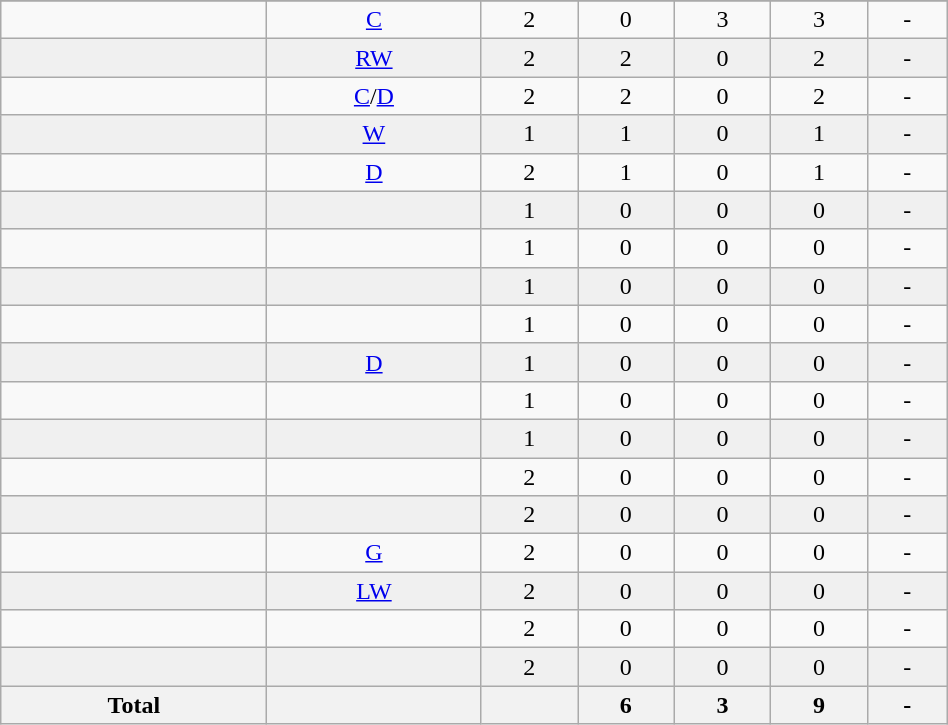<table class="wikitable sortable" width ="50%">
<tr align="center">
</tr>
<tr align="center" bgcolor="">
<td></td>
<td><a href='#'>C</a></td>
<td>2</td>
<td>0</td>
<td>3</td>
<td>3</td>
<td>-</td>
</tr>
<tr align="center" bgcolor="f0f0f0">
<td></td>
<td><a href='#'>RW</a></td>
<td>2</td>
<td>2</td>
<td>0</td>
<td>2</td>
<td>-</td>
</tr>
<tr align="center" bgcolor="">
<td></td>
<td><a href='#'>C</a>/<a href='#'>D</a></td>
<td>2</td>
<td>2</td>
<td>0</td>
<td>2</td>
<td>-</td>
</tr>
<tr align="center" bgcolor="f0f0f0">
<td></td>
<td><a href='#'>W</a></td>
<td>1</td>
<td>1</td>
<td>0</td>
<td>1</td>
<td>-</td>
</tr>
<tr align="center" bgcolor="">
<td></td>
<td><a href='#'>D</a></td>
<td>2</td>
<td>1</td>
<td>0</td>
<td>1</td>
<td>-</td>
</tr>
<tr align="center" bgcolor="f0f0f0">
<td></td>
<td></td>
<td>1</td>
<td>0</td>
<td>0</td>
<td>0</td>
<td>-</td>
</tr>
<tr align="center" bgcolor="">
<td></td>
<td></td>
<td>1</td>
<td>0</td>
<td>0</td>
<td>0</td>
<td>-</td>
</tr>
<tr align="center" bgcolor="f0f0f0">
<td></td>
<td></td>
<td>1</td>
<td>0</td>
<td>0</td>
<td>0</td>
<td>-</td>
</tr>
<tr align="center" bgcolor="">
<td></td>
<td></td>
<td>1</td>
<td>0</td>
<td>0</td>
<td>0</td>
<td>-</td>
</tr>
<tr align="center" bgcolor="f0f0f0">
<td></td>
<td><a href='#'>D</a></td>
<td>1</td>
<td>0</td>
<td>0</td>
<td>0</td>
<td>-</td>
</tr>
<tr align="center" bgcolor="">
<td></td>
<td></td>
<td>1</td>
<td>0</td>
<td>0</td>
<td>0</td>
<td>-</td>
</tr>
<tr align="center" bgcolor="f0f0f0">
<td></td>
<td></td>
<td>1</td>
<td>0</td>
<td>0</td>
<td>0</td>
<td>-</td>
</tr>
<tr align="center" bgcolor="">
<td></td>
<td></td>
<td>2</td>
<td>0</td>
<td>0</td>
<td>0</td>
<td>-</td>
</tr>
<tr align="center" bgcolor="f0f0f0">
<td></td>
<td></td>
<td>2</td>
<td>0</td>
<td>0</td>
<td>0</td>
<td>-</td>
</tr>
<tr align="center" bgcolor="">
<td></td>
<td><a href='#'>G</a></td>
<td>2</td>
<td>0</td>
<td>0</td>
<td>0</td>
<td>-</td>
</tr>
<tr align="center" bgcolor="f0f0f0">
<td></td>
<td><a href='#'>LW</a></td>
<td>2</td>
<td>0</td>
<td>0</td>
<td>0</td>
<td>-</td>
</tr>
<tr align="center" bgcolor="">
<td></td>
<td></td>
<td>2</td>
<td>0</td>
<td>0</td>
<td>0</td>
<td>-</td>
</tr>
<tr align="center" bgcolor="f0f0f0">
<td></td>
<td></td>
<td>2</td>
<td>0</td>
<td>0</td>
<td>0</td>
<td>-</td>
</tr>
<tr>
<th>Total</th>
<th></th>
<th></th>
<th>6</th>
<th>3</th>
<th>9</th>
<th>-</th>
</tr>
</table>
